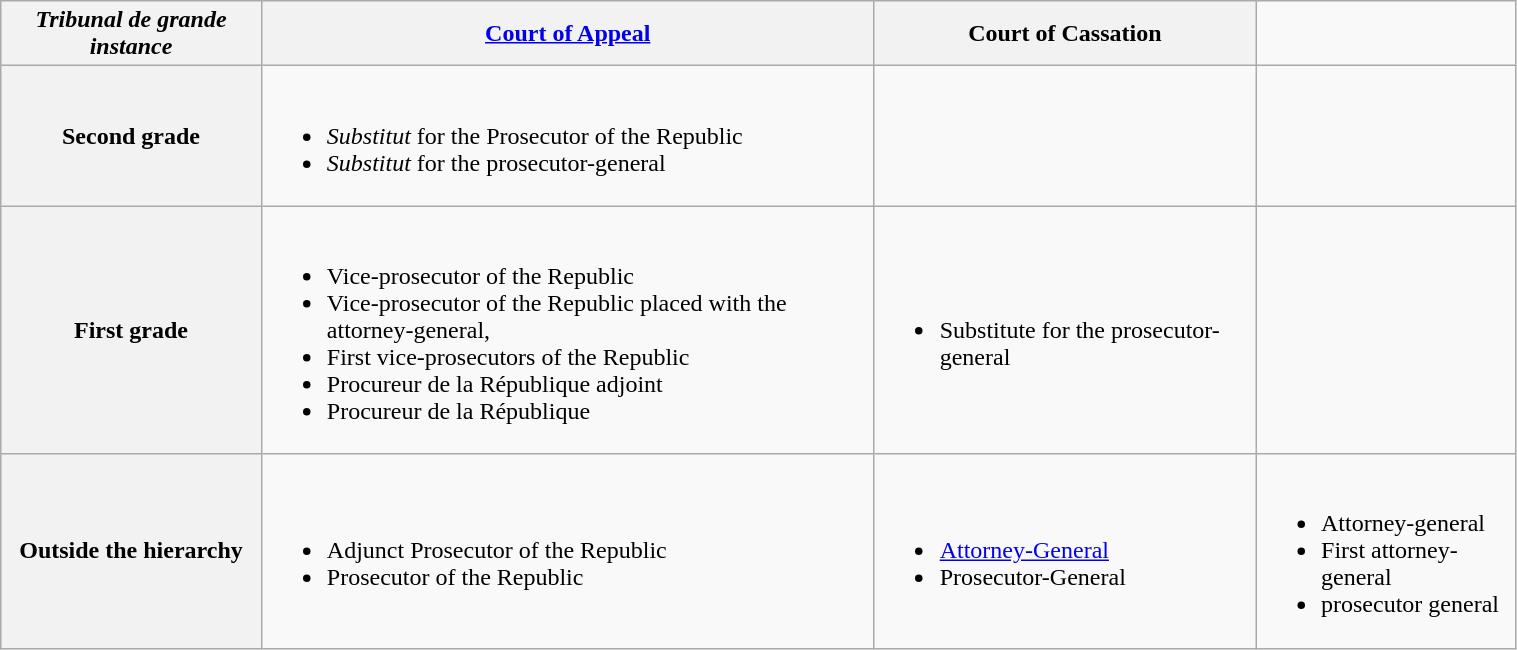<table style="margin-bottom: 10px;" class="wikitable centre" width="80%">
<tr>
<th><em>Tribunal de grande instance</em></th>
<th><a href='#'>Court of Appeal</a></th>
<th>Court of Cassation</th>
</tr>
<tr>
<th>Second grade</th>
<td><br><ul><li><em>Substitut</em> for the Prosecutor of the Republic</li><li><em>Substitut</em> for the prosecutor-general</li></ul></td>
<td><br></td>
<td><br></td>
</tr>
<tr>
<th>First grade</th>
<td><br><ul><li>Vice-prosecutor of the Republic</li><li>Vice-prosecutor of the Republic placed with the attorney-general,</li><li>First vice-prosecutors of the Republic</li><li>Procureur de la République adjoint</li><li>Procureur de la République</li></ul></td>
<td><br><ul><li>Substitute for the prosecutor-general</li></ul></td>
<td><br></td>
</tr>
<tr>
<th>Outside the hierarchy</th>
<td><br><ul><li>Adjunct Prosecutor of the Republic</li><li>Prosecutor of the Republic</li></ul></td>
<td><br><ul><li><a href='#'>Attorney-General</a></li><li>Prosecutor-General</li></ul></td>
<td><br><ul><li>Attorney-general</li><li>First attorney-general</li><li>prosecutor general</li></ul></td>
</tr>
</table>
